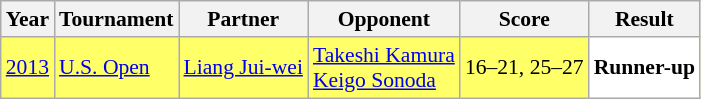<table class="sortable wikitable" style="font-size: 90%;">
<tr>
<th>Year</th>
<th>Tournament</th>
<th>Partner</th>
<th>Opponent</th>
<th>Score</th>
<th>Result</th>
</tr>
<tr style="background:#FFFF67">
<td align="center"><a href='#'>2013</a></td>
<td align="left"><a href='#'>U.S. Open</a></td>
<td align="left"> <a href='#'>Liang Jui-wei</a></td>
<td align="left"> <a href='#'>Takeshi Kamura</a> <br>  <a href='#'>Keigo Sonoda</a></td>
<td align="left">16–21, 25–27</td>
<td style="text-align:left; background:white"> <strong>Runner-up</strong></td>
</tr>
</table>
